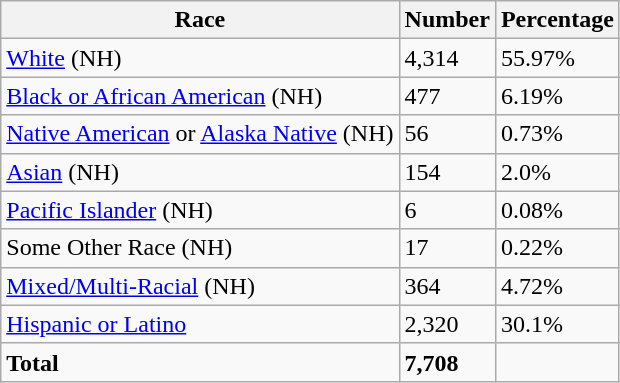<table class="wikitable">
<tr>
<th>Race</th>
<th>Number</th>
<th>Percentage</th>
</tr>
<tr>
<td><a href='#'>White</a> (NH)</td>
<td>4,314</td>
<td>55.97%</td>
</tr>
<tr>
<td><a href='#'>Black or African American</a> (NH)</td>
<td>477</td>
<td>6.19%</td>
</tr>
<tr>
<td><a href='#'>Native American</a> or <a href='#'>Alaska Native</a> (NH)</td>
<td>56</td>
<td>0.73%</td>
</tr>
<tr>
<td><a href='#'>Asian</a> (NH)</td>
<td>154</td>
<td>2.0%</td>
</tr>
<tr>
<td><a href='#'>Pacific Islander</a> (NH)</td>
<td>6</td>
<td>0.08%</td>
</tr>
<tr>
<td>Some Other Race (NH)</td>
<td>17</td>
<td>0.22%</td>
</tr>
<tr>
<td><a href='#'>Mixed/Multi-Racial</a> (NH)</td>
<td>364</td>
<td>4.72%</td>
</tr>
<tr>
<td><a href='#'>Hispanic or Latino</a></td>
<td>2,320</td>
<td>30.1%</td>
</tr>
<tr>
<td><strong>Total</strong></td>
<td><strong>7,708</strong></td>
<td></td>
</tr>
</table>
